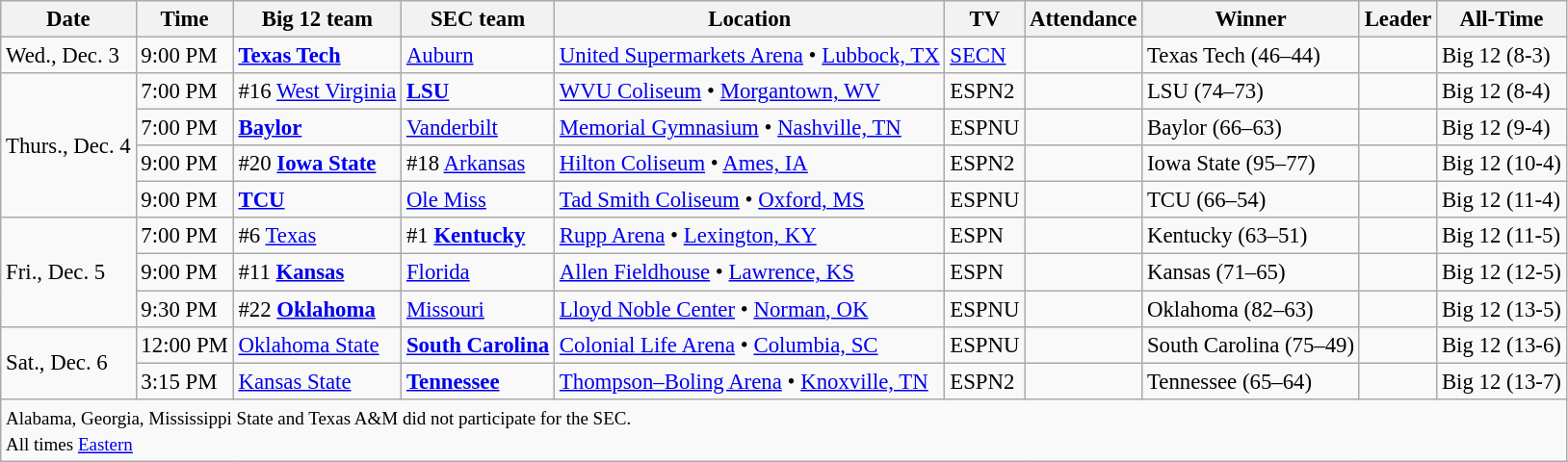<table class="wikitable" style="font-size: 95%">
<tr style="text-align:center;">
<th>Date</th>
<th>Time</th>
<th>Big 12 team</th>
<th>SEC team</th>
<th>Location</th>
<th>TV</th>
<th>Attendance</th>
<th>Winner</th>
<th>Leader</th>
<th>All-Time</th>
</tr>
<tr>
<td>Wed., Dec. 3</td>
<td>9:00 PM</td>
<td><strong><a href='#'>Texas Tech</a></strong></td>
<td><a href='#'>Auburn</a></td>
<td><a href='#'>United Supermarkets Arena</a> • <a href='#'>Lubbock, TX</a></td>
<td><a href='#'>SECN</a></td>
<td></td>
<td>Texas Tech (46–44)</td>
<td></td>
<td>Big 12 (8-3)</td>
</tr>
<tr>
<td rowspan=4>Thurs., Dec. 4</td>
<td>7:00 PM</td>
<td>#16 <a href='#'>West Virginia</a></td>
<td><strong><a href='#'>LSU</a></strong></td>
<td><a href='#'>WVU Coliseum</a> • <a href='#'>Morgantown, WV</a></td>
<td>ESPN2</td>
<td></td>
<td>LSU (74–73)</td>
<td></td>
<td>Big 12 (8-4)</td>
</tr>
<tr>
<td>7:00 PM</td>
<td><strong><a href='#'>Baylor</a></strong></td>
<td><a href='#'>Vanderbilt</a></td>
<td><a href='#'>Memorial Gymnasium</a> • <a href='#'>Nashville, TN</a></td>
<td>ESPNU</td>
<td></td>
<td>Baylor (66–63) </td>
<td></td>
<td>Big 12 (9-4)</td>
</tr>
<tr>
<td>9:00 PM</td>
<td>#20 <strong><a href='#'>Iowa State</a></strong></td>
<td>#18 <a href='#'>Arkansas</a></td>
<td><a href='#'>Hilton Coliseum</a> • <a href='#'>Ames, IA</a></td>
<td>ESPN2</td>
<td></td>
<td>Iowa State (95–77)</td>
<td></td>
<td>Big 12 (10-4)</td>
</tr>
<tr>
<td>9:00 PM</td>
<td><strong><a href='#'>TCU</a></strong></td>
<td><a href='#'>Ole Miss</a></td>
<td><a href='#'>Tad Smith Coliseum</a> • <a href='#'>Oxford, MS</a></td>
<td>ESPNU</td>
<td></td>
<td>TCU (66–54)</td>
<td></td>
<td>Big 12 (11-4)</td>
</tr>
<tr>
<td rowspan=3>Fri., Dec. 5</td>
<td>7:00 PM</td>
<td>#6 <a href='#'>Texas</a></td>
<td>#1 <strong><a href='#'>Kentucky</a></strong></td>
<td><a href='#'>Rupp Arena</a> • <a href='#'>Lexington, KY</a></td>
<td>ESPN</td>
<td></td>
<td>Kentucky (63–51)</td>
<td></td>
<td>Big 12 (11-5)</td>
</tr>
<tr>
<td>9:00 PM</td>
<td>#11 <strong><a href='#'>Kansas</a></strong></td>
<td><a href='#'>Florida</a></td>
<td><a href='#'>Allen Fieldhouse</a> • <a href='#'>Lawrence, KS</a></td>
<td>ESPN</td>
<td></td>
<td>Kansas (71–65)</td>
<td></td>
<td>Big 12 (12-5)</td>
</tr>
<tr>
<td>9:30 PM</td>
<td>#22 <strong><a href='#'>Oklahoma</a></strong></td>
<td><a href='#'>Missouri</a></td>
<td><a href='#'>Lloyd Noble Center</a> • <a href='#'>Norman, OK</a></td>
<td>ESPNU</td>
<td></td>
<td>Oklahoma (82–63)</td>
<td></td>
<td>Big 12 (13-5)</td>
</tr>
<tr>
<td rowspan=2>Sat., Dec. 6</td>
<td>12:00 PM</td>
<td><a href='#'>Oklahoma State</a></td>
<td><strong><a href='#'>South Carolina</a></strong></td>
<td><a href='#'>Colonial Life Arena</a> • <a href='#'>Columbia, SC</a></td>
<td>ESPNU</td>
<td></td>
<td>South Carolina (75–49)</td>
<td></td>
<td>Big 12 (13-6)</td>
</tr>
<tr>
<td>3:15 PM</td>
<td><a href='#'>Kansas State</a></td>
<td><strong><a href='#'>Tennessee</a></strong></td>
<td><a href='#'>Thompson–Boling Arena</a> • <a href='#'>Knoxville, TN</a></td>
<td>ESPN2</td>
<td></td>
<td>Tennessee (65–64)</td>
<td></td>
<td>Big 12 (13-7)</td>
</tr>
<tr>
<td colspan="10"><small>Alabama, Georgia, Mississippi State and Texas A&M did not participate for the SEC. <br>All times <a href='#'>Eastern</a></small></td>
</tr>
</table>
